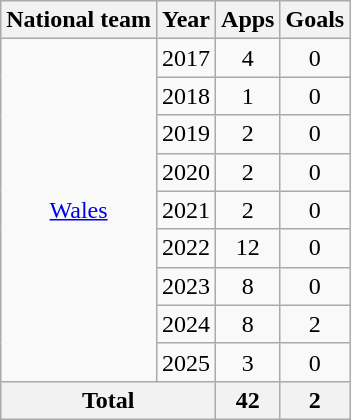<table class="wikitable" style="text-align:center">
<tr>
<th>National team</th>
<th>Year</th>
<th>Apps</th>
<th>Goals</th>
</tr>
<tr>
<td rowspan="9"><a href='#'>Wales</a></td>
<td>2017</td>
<td>4</td>
<td>0</td>
</tr>
<tr>
<td>2018</td>
<td>1</td>
<td>0</td>
</tr>
<tr>
<td>2019</td>
<td>2</td>
<td>0</td>
</tr>
<tr>
<td>2020</td>
<td>2</td>
<td>0</td>
</tr>
<tr>
<td>2021</td>
<td>2</td>
<td>0</td>
</tr>
<tr>
<td>2022</td>
<td>12</td>
<td>0</td>
</tr>
<tr>
<td>2023</td>
<td>8</td>
<td>0</td>
</tr>
<tr>
<td>2024</td>
<td>8</td>
<td>2</td>
</tr>
<tr>
<td>2025</td>
<td>3</td>
<td>0</td>
</tr>
<tr>
<th colspan="2">Total</th>
<th>42</th>
<th>2</th>
</tr>
</table>
